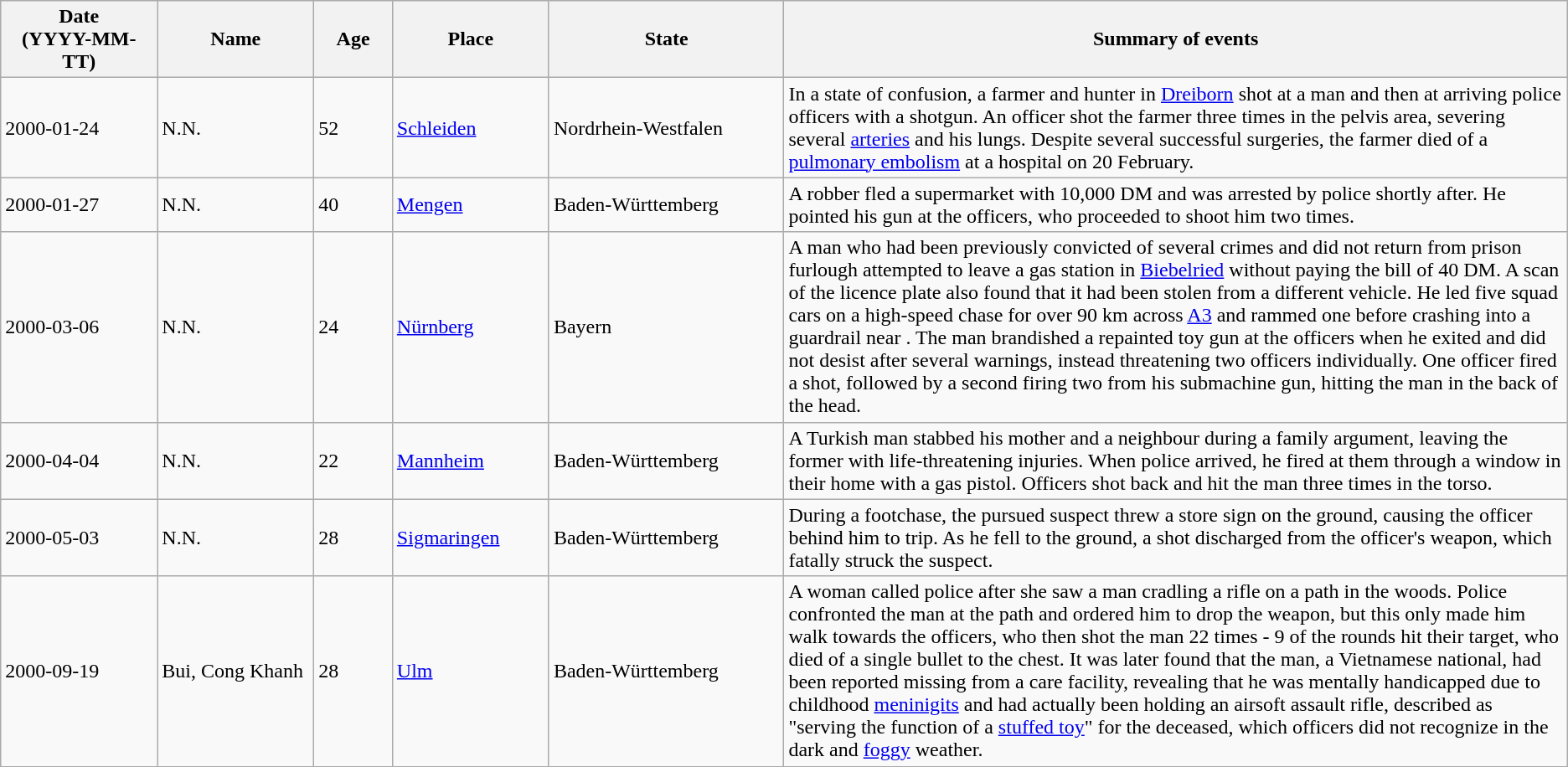<table class="wikitable sortable static-row-numbers static-row-header-text">
<tr>
<th style="width:10%;">Date<br>(YYYY-MM-TT)</th>
<th style="width:10%;">Name</th>
<th style="width:5%;">Age</th>
<th style="width:10%;">Place</th>
<th style="width:15%;">State</th>
<th style="width:50%;">Summary of events</th>
</tr>
<tr>
<td>2000-01-24</td>
<td>N.N.</td>
<td>52</td>
<td><a href='#'>Schleiden</a></td>
<td>Nordrhein-Westfalen</td>
<td>In a state of confusion, a farmer and hunter in <a href='#'>Dreiborn</a> shot at a man and then at arriving police officers with a shotgun. An officer shot the farmer three times in the pelvis area, severing several <a href='#'>arteries</a> and his lungs. Despite several successful surgeries, the farmer died of a <a href='#'>pulmonary embolism</a> at a hospital on 20 February.</td>
</tr>
<tr>
<td>2000-01-27</td>
<td>N.N.</td>
<td>40</td>
<td><a href='#'>Mengen</a></td>
<td>Baden-Württemberg</td>
<td>A robber fled a supermarket with 10,000 DM and was arrested by police shortly after. He pointed his gun at the officers, who proceeded to shoot him two times.</td>
</tr>
<tr>
<td>2000-03-06</td>
<td>N.N.</td>
<td>24</td>
<td><a href='#'>Nürnberg</a></td>
<td>Bayern</td>
<td>A man who had been previously convicted of several crimes and did not return from prison furlough attempted to leave a gas station in <a href='#'>Biebelried</a> without paying the bill of 40 DM. A scan of the licence plate also found that it had been stolen from a different vehicle. He led five squad cars on a high-speed chase for over 90 km across <a href='#'>A3</a> and rammed one before crashing into a guardrail near . The man brandished a repainted toy gun at the officers when he exited and did not desist after several warnings, instead threatening two officers individually. One officer fired a shot, followed by a second firing two from his submachine gun, hitting the man in the back of the head.</td>
</tr>
<tr>
<td>2000-04-04</td>
<td>N.N.</td>
<td>22</td>
<td><a href='#'>Mannheim</a></td>
<td>Baden-Württemberg</td>
<td>A Turkish man stabbed his mother and a neighbour during a family argument, leaving the former with life-threatening injuries. When police arrived, he fired at them through a window in their home with a gas pistol. Officers shot back and hit the man three times in the torso.</td>
</tr>
<tr>
<td>2000-05-03</td>
<td>N.N.</td>
<td>28</td>
<td><a href='#'>Sigmaringen</a></td>
<td>Baden-Württemberg</td>
<td>During a footchase, the pursued suspect threw a store sign on the ground, causing the officer behind him to trip. As he fell to the ground, a shot discharged from the officer's weapon, which fatally struck the suspect.</td>
</tr>
<tr>
<td>2000-09-19</td>
<td>Bui, Cong Khanh</td>
<td>28</td>
<td><a href='#'>Ulm</a></td>
<td>Baden-Württemberg</td>
<td>A woman called police after she saw a man cradling a rifle on a path in the woods. Police confronted the man at the path and ordered him to drop the weapon, but this only made him walk towards the officers, who then shot the man 22 times - 9 of the rounds hit their target, who died of a single bullet to the chest. It was later found that the man, a Vietnamese national, had been reported missing from a care facility, revealing that he was mentally handicapped due to childhood <a href='#'>meninigits</a> and had actually been holding an airsoft assault rifle, described as "serving the function of a <a href='#'>stuffed toy</a>" for the deceased, which officers did not recognize in the dark and <a href='#'>foggy</a> weather.</td>
</tr>
</table>
